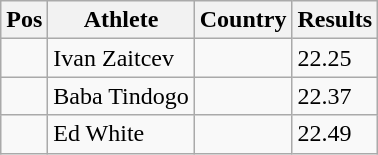<table class="wikitable wikble">
<tr>
<th>Pos</th>
<th>Athlete</th>
<th>Country</th>
<th>Results</th>
</tr>
<tr>
<td align="center"></td>
<td>Ivan Zaitcev</td>
<td></td>
<td>22.25</td>
</tr>
<tr>
<td align="center"></td>
<td>Baba Tindogo</td>
<td></td>
<td>22.37</td>
</tr>
<tr>
<td align="center"></td>
<td>Ed White</td>
<td></td>
<td>22.49</td>
</tr>
</table>
